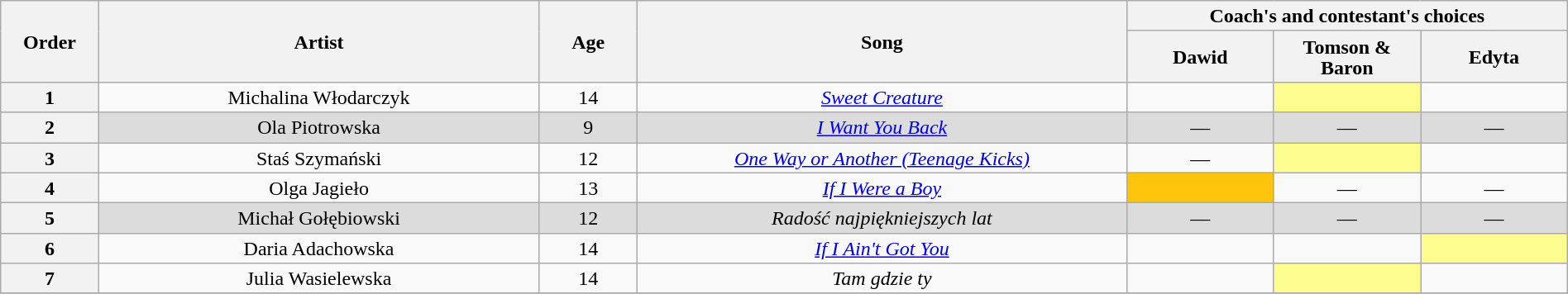<table class="wikitable" style="text-align:center; line-height:17px; width:100%;">
<tr>
<th scope="col" rowspan="2" style="width:04%;">Order</th>
<th scope="col" rowspan="2" style="width:18%;">Artist</th>
<th scope="col" rowspan="2" style="width:04%;">Age</th>
<th scope="col" rowspan="2" style="width:20%;">Song</th>
<th colspan="3">Coach's and contestant's choices</th>
</tr>
<tr>
<th style="width:06%;">Dawid</th>
<th style="width:06%;">Tomson & Baron</th>
<th style="width:06%;">Edyta</th>
</tr>
<tr>
<th>1</th>
<td>Michalina Włodarczyk</td>
<td>14</td>
<td><a href='#'><em>Sweet Creature</em></a></td>
<td><strong></strong></td>
<td style="background:#fdfc8f;"><strong></strong></td>
<td><strong></strong></td>
</tr>
<tr style="background:#DCDCDC;">
<th>2</th>
<td>Ola Piotrowska</td>
<td>9</td>
<td><em><a href='#'>I Want You Back</a></em></td>
<td>—</td>
<td>—</td>
<td>—</td>
</tr>
<tr>
<th>3</th>
<td>Staś Szymański</td>
<td>12</td>
<td><em><a href='#'>One Way or Another (Teenage Kicks)</a></em></td>
<td>—</td>
<td style="background:#fdfc8f;"><strong></strong></td>
<td><strong></strong></td>
</tr>
<tr>
<th>4</th>
<td>Olga Jagieło</td>
<td>13</td>
<td><em><a href='#'>If I Were a Boy</a></em></td>
<td style="background:#FFC40C;"><strong></strong></td>
<td>—</td>
<td>—</td>
</tr>
<tr style="background:#DCDCDC;">
<th>5</th>
<td>Michał Gołębiowski</td>
<td>12</td>
<td><em>Radość najpiękniejszych lat</em></td>
<td>—</td>
<td>—</td>
<td>—</td>
</tr>
<tr>
<th>6</th>
<td>Daria Adachowska</td>
<td>14</td>
<td><em><a href='#'>If I Ain't Got You</a></em></td>
<td><strong></strong></td>
<td><strong></strong></td>
<td style="background:#fdfc8f;"><strong></strong></td>
</tr>
<tr>
<th>7</th>
<td>Julia Wasielewska</td>
<td>14</td>
<td><em>Tam gdzie ty</em></td>
<td><strong></strong></td>
<td style="background:#fdfc8f;"><strong></strong></td>
<td><strong></strong></td>
</tr>
<tr>
</tr>
</table>
